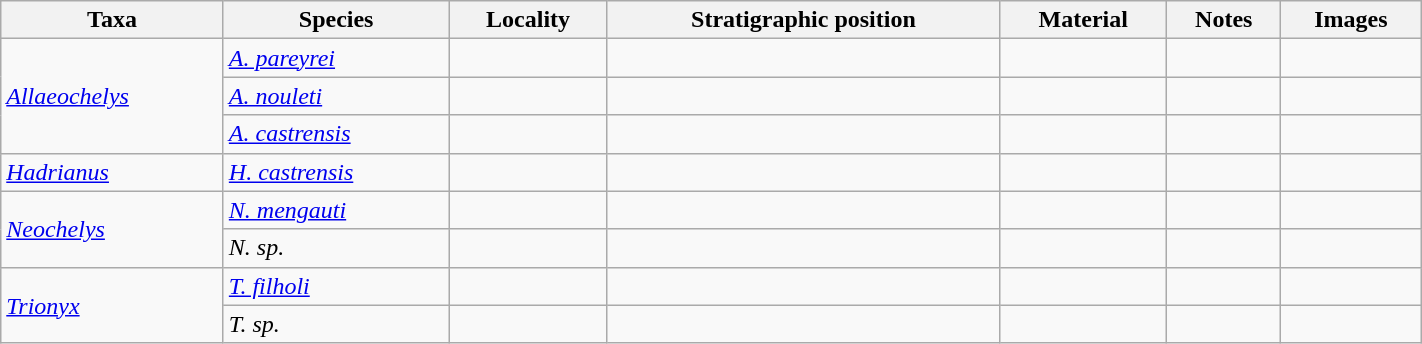<table class="wikitable sortable" align="center" width="75%">
<tr>
<th>Taxa</th>
<th>Species</th>
<th>Locality</th>
<th>Stratigraphic position</th>
<th>Material</th>
<th>Notes</th>
<th>Images</th>
</tr>
<tr>
<td rowspan = "3"><em><a href='#'>Allaeochelys</a></em></td>
<td><em><a href='#'>A. pareyrei</a></em></td>
<td></td>
<td></td>
<td></td>
<td></td>
<td></td>
</tr>
<tr>
<td><em><a href='#'>A. nouleti</a></em></td>
<td></td>
<td></td>
<td></td>
<td></td>
<td></td>
</tr>
<tr>
<td><em><a href='#'>A. castrensis</a></em></td>
<td></td>
<td></td>
<td></td>
<td></td>
<td></td>
</tr>
<tr>
<td><em><a href='#'>Hadrianus</a></em></td>
<td><em><a href='#'>H. castrensis</a></em></td>
<td></td>
<td></td>
<td></td>
<td></td>
<td></td>
</tr>
<tr>
<td rowspan = "2"><em><a href='#'>Neochelys</a></em></td>
<td><em><a href='#'>N. mengauti</a></em></td>
<td></td>
<td></td>
<td></td>
<td></td>
<td></td>
</tr>
<tr>
<td><em>N. sp.</em></td>
<td></td>
<td></td>
<td></td>
<td></td>
<td></td>
</tr>
<tr>
<td rowspan ="2"><em><a href='#'>Trionyx</a></em></td>
<td><em><a href='#'>T. filholi</a></em></td>
<td></td>
<td></td>
<td></td>
<td></td>
<td></td>
</tr>
<tr>
<td><em>T. sp.</em></td>
<td></td>
<td></td>
<td></td>
<td></td>
<td></td>
</tr>
</table>
